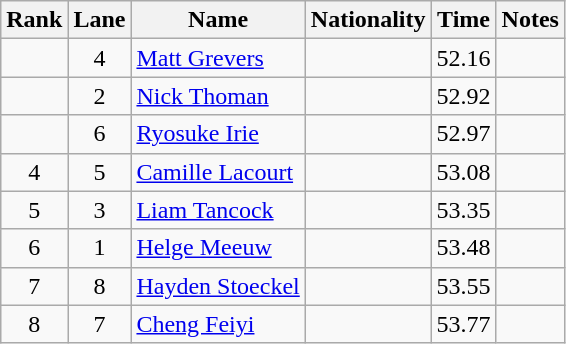<table class="wikitable sortable" style="text-align:center">
<tr>
<th>Rank</th>
<th>Lane</th>
<th>Name</th>
<th>Nationality</th>
<th>Time</th>
<th>Notes</th>
</tr>
<tr>
<td></td>
<td>4</td>
<td align=left><a href='#'>Matt Grevers</a></td>
<td align=left></td>
<td>52.16</td>
<td></td>
</tr>
<tr>
<td></td>
<td>2</td>
<td align=left><a href='#'>Nick Thoman</a></td>
<td align=left></td>
<td>52.92</td>
<td></td>
</tr>
<tr>
<td></td>
<td>6</td>
<td align=left><a href='#'>Ryosuke Irie</a></td>
<td align=left></td>
<td>52.97</td>
<td></td>
</tr>
<tr>
<td>4</td>
<td>5</td>
<td align=left><a href='#'>Camille Lacourt</a></td>
<td align=left></td>
<td>53.08</td>
<td></td>
</tr>
<tr>
<td>5</td>
<td>3</td>
<td align=left><a href='#'>Liam Tancock</a></td>
<td align=left></td>
<td>53.35</td>
<td></td>
</tr>
<tr>
<td>6</td>
<td>1</td>
<td align=left><a href='#'>Helge Meeuw</a></td>
<td align=left></td>
<td>53.48</td>
<td></td>
</tr>
<tr>
<td>7</td>
<td>8</td>
<td align=left><a href='#'>Hayden Stoeckel</a></td>
<td align=left></td>
<td>53.55</td>
<td></td>
</tr>
<tr>
<td>8</td>
<td>7</td>
<td align=left><a href='#'>Cheng Feiyi</a></td>
<td align=left></td>
<td>53.77</td>
<td></td>
</tr>
</table>
